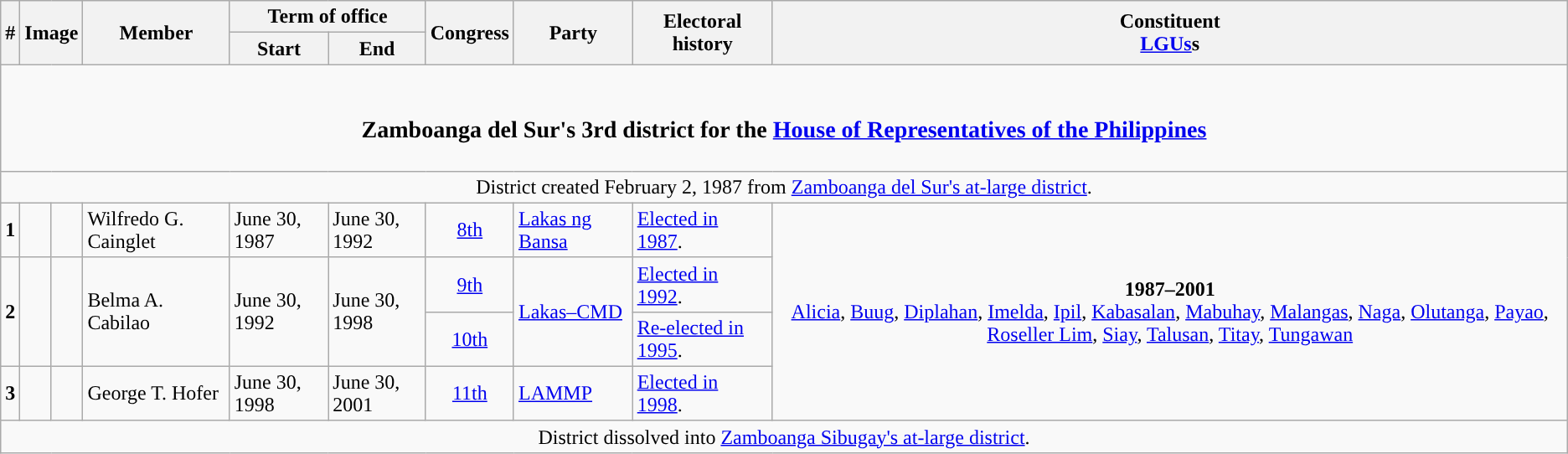<table class=wikitable>
<tr>
<th rowspan="2">#</th>
<th rowspan="2" colspan=2>Image</th>
<th rowspan="2">Member</th>
<th colspan=2>Term of office</th>
<th rowspan="2">Congress</th>
<th rowspan="2">Party</th>
<th rowspan="2">Electoral history</th>
<th rowspan="2">Constituent<br><a href='#'>LGUs</a>s</th>
</tr>
<tr>
<th>Start</th>
<th>End</th>
</tr>
<tr>
<td colspan="10" style="text-align:center;"><br><h3>Zamboanga del Sur's 3rd district for the <a href='#'>House of Representatives of the Philippines</a></h3></td>
</tr>
<tr>
<td colspan="10" style="text-align:center;">District created February 2, 1987 from <a href='#'>Zamboanga del Sur's at-large district</a>.</td>
</tr>
<tr>
<td style="text-align:center;"><strong>1</strong></td>
<td style="color:inherit;background:"></td>
<td></td>
<td>Wilfredo G. Cainglet</td>
<td>June 30, 1987</td>
<td>June 30, 1992</td>
<td style="text-align:center;"><a href='#'>8th</a></td>
<td><a href='#'>Lakas ng Bansa</a></td>
<td><a href='#'>Elected in 1987</a>.</td>
<td rowspan="4" style="text-align:center;"><strong>1987–2001</strong><br><a href='#'>Alicia</a>, <a href='#'>Buug</a>, <a href='#'>Diplahan</a>, <a href='#'>Imelda</a>, <a href='#'>Ipil</a>, <a href='#'>Kabasalan</a>, <a href='#'>Mabuhay</a>, <a href='#'>Malangas</a>, <a href='#'>Naga</a>, <a href='#'>Olutanga</a>, <a href='#'>Payao</a>, <a href='#'>Roseller Lim</a>, <a href='#'>Siay</a>, <a href='#'>Talusan</a>, <a href='#'>Titay</a>, <a href='#'>Tungawan</a></td>
</tr>
<tr>
<td rowspan="2" style="text-align:center;"><strong>2</strong></td>
<td rowspan="2" style="color:inherit;background:"></td>
<td rowspan="2"></td>
<td rowspan="2">Belma A. Cabilao</td>
<td rowspan="2">June 30, 1992</td>
<td rowspan="2">June 30, 1998</td>
<td style="text-align:center;"><a href='#'>9th</a></td>
<td rowspan="2"><a href='#'>Lakas–CMD</a></td>
<td><a href='#'>Elected in 1992</a>.</td>
</tr>
<tr>
<td style="text-align:center;"><a href='#'>10th</a></td>
<td><a href='#'>Re-elected in 1995</a>.</td>
</tr>
<tr>
<td style="text-align:center;"><strong>3</strong></td>
<td style="color:inherit;background:"></td>
<td></td>
<td>George T. Hofer</td>
<td>June 30, 1998</td>
<td>June 30, 2001</td>
<td style="text-align:center;"><a href='#'>11th</a></td>
<td><a href='#'>LAMMP</a></td>
<td><a href='#'>Elected in 1998</a>.</td>
</tr>
<tr>
<td colspan="10" style="text-align:center;">District dissolved into <a href='#'>Zamboanga Sibugay's at-large district</a>.</td>
</tr>
</table>
